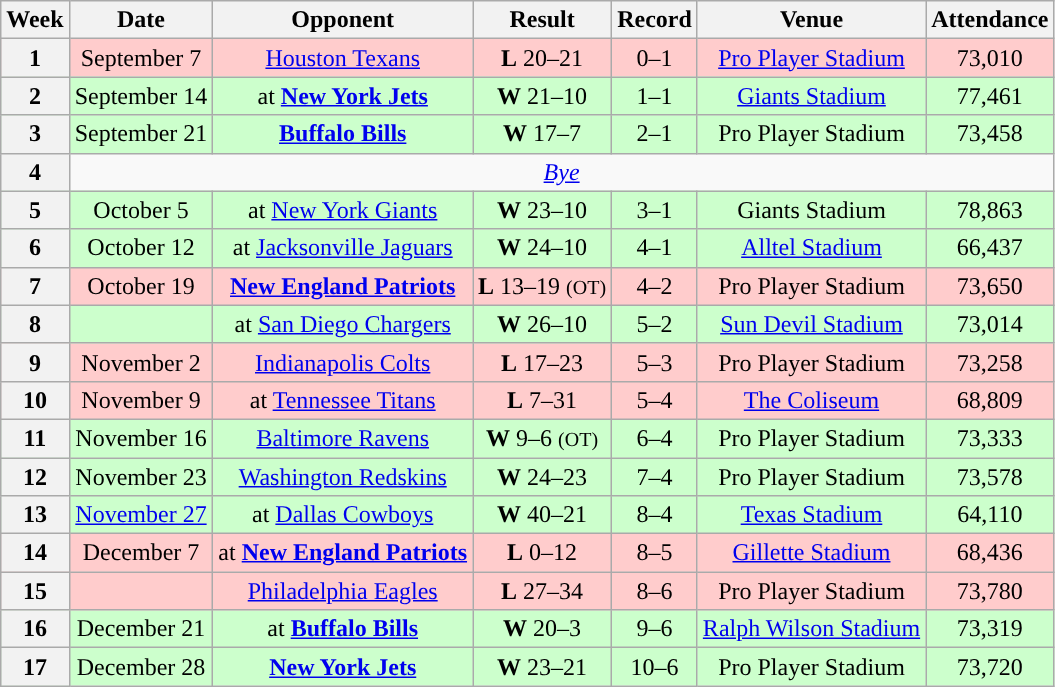<table class="wikitable" style="text-align:center">
<tr>
<th>Week</th>
<th>Date</th>
<th>Opponent</th>
<th>Result</th>
<th>Record</th>
<th>Venue</th>
<th>Attendance</th>
</tr>
<tr style="background:#fcc">
<th>1</th>
<td>September 7</td>
<td><a href='#'>Houston Texans</a></td>
<td><strong>L</strong> 20–21</td>
<td>0–1</td>
<td><a href='#'>Pro Player Stadium</a></td>
<td>73,010</td>
</tr>
<tr style="background:#cfc">
<th>2</th>
<td>September 14</td>
<td>at <strong><a href='#'>New York Jets</a></strong></td>
<td><strong>W</strong> 21–10</td>
<td>1–1</td>
<td><a href='#'>Giants Stadium</a></td>
<td>77,461</td>
</tr>
<tr style="background:#cfc">
<th>3</th>
<td>September 21</td>
<td><strong><a href='#'>Buffalo Bills</a></strong></td>
<td><strong>W</strong> 17–7</td>
<td>2–1</td>
<td>Pro Player Stadium</td>
<td>73,458</td>
</tr>
<tr>
<th>4</th>
<td colspan="6"><em><a href='#'>Bye</a></em></td>
</tr>
<tr style="background:#cfc">
<th>5</th>
<td>October 5</td>
<td>at <a href='#'>New York Giants</a></td>
<td><strong>W</strong> 23–10</td>
<td>3–1</td>
<td>Giants Stadium</td>
<td>78,863</td>
</tr>
<tr style="background:#cfc">
<th>6</th>
<td>October 12</td>
<td>at <a href='#'>Jacksonville Jaguars</a></td>
<td><strong>W</strong> 24–10</td>
<td>4–1</td>
<td><a href='#'>Alltel Stadium</a></td>
<td>66,437</td>
</tr>
<tr style="background:#fcc">
<th>7</th>
<td>October 19</td>
<td><strong><a href='#'>New England Patriots</a></strong></td>
<td><strong>L</strong> 13–19 <small>(OT)</small></td>
<td>4–2</td>
<td>Pro Player Stadium</td>
<td>73,650</td>
</tr>
<tr style="background:#cfc">
<th>8</th>
<td></td>
<td>at <a href='#'>San Diego Chargers</a></td>
<td><strong>W</strong> 26–10</td>
<td>5–2</td>
<td><a href='#'>Sun Devil Stadium</a></td>
<td>73,014</td>
</tr>
<tr style="background:#fcc">
<th>9</th>
<td>November 2</td>
<td><a href='#'>Indianapolis Colts</a></td>
<td><strong>L</strong> 17–23</td>
<td>5–3</td>
<td>Pro Player Stadium</td>
<td>73,258</td>
</tr>
<tr style="background:#fcc">
<th>10</th>
<td>November 9</td>
<td>at <a href='#'>Tennessee Titans</a></td>
<td><strong>L</strong> 7–31</td>
<td>5–4</td>
<td><a href='#'>The Coliseum</a></td>
<td>68,809</td>
</tr>
<tr style="background:#cfc">
<th>11</th>
<td>November 16</td>
<td><a href='#'>Baltimore Ravens</a></td>
<td><strong>W</strong> 9–6 <small>(OT)</small></td>
<td>6–4</td>
<td>Pro Player Stadium</td>
<td>73,333</td>
</tr>
<tr style="background:#cfc">
<th>12</th>
<td>November 23</td>
<td><a href='#'>Washington Redskins</a></td>
<td><strong>W</strong> 24–23</td>
<td>7–4</td>
<td>Pro Player Stadium</td>
<td>73,578</td>
</tr>
<tr style="background:#cfc">
<th>13</th>
<td><a href='#'>November 27</a></td>
<td>at <a href='#'>Dallas Cowboys</a></td>
<td><strong>W</strong> 40–21</td>
<td>8–4</td>
<td><a href='#'>Texas Stadium</a></td>
<td>64,110</td>
</tr>
<tr style="background:#fcc">
<th>14</th>
<td>December 7</td>
<td>at <strong><a href='#'>New England Patriots</a></strong></td>
<td><strong>L</strong> 0–12</td>
<td>8–5</td>
<td><a href='#'>Gillette Stadium</a></td>
<td>68,436</td>
</tr>
<tr style="background:#fcc">
<th>15</th>
<td></td>
<td><a href='#'>Philadelphia Eagles</a></td>
<td><strong>L</strong> 27–34</td>
<td>8–6</td>
<td>Pro Player Stadium</td>
<td>73,780</td>
</tr>
<tr style="background:#cfc">
<th>16</th>
<td>December 21</td>
<td>at <strong><a href='#'>Buffalo Bills</a></strong></td>
<td><strong>W</strong> 20–3</td>
<td>9–6</td>
<td><a href='#'>Ralph Wilson Stadium</a></td>
<td>73,319</td>
</tr>
<tr style="background:#cfc">
<th>17</th>
<td>December 28</td>
<td><strong><a href='#'>New York Jets</a></strong></td>
<td><strong>W</strong> 23–21</td>
<td>10–6</td>
<td>Pro Player Stadium</td>
<td>73,720</td>
</tr>
</table>
